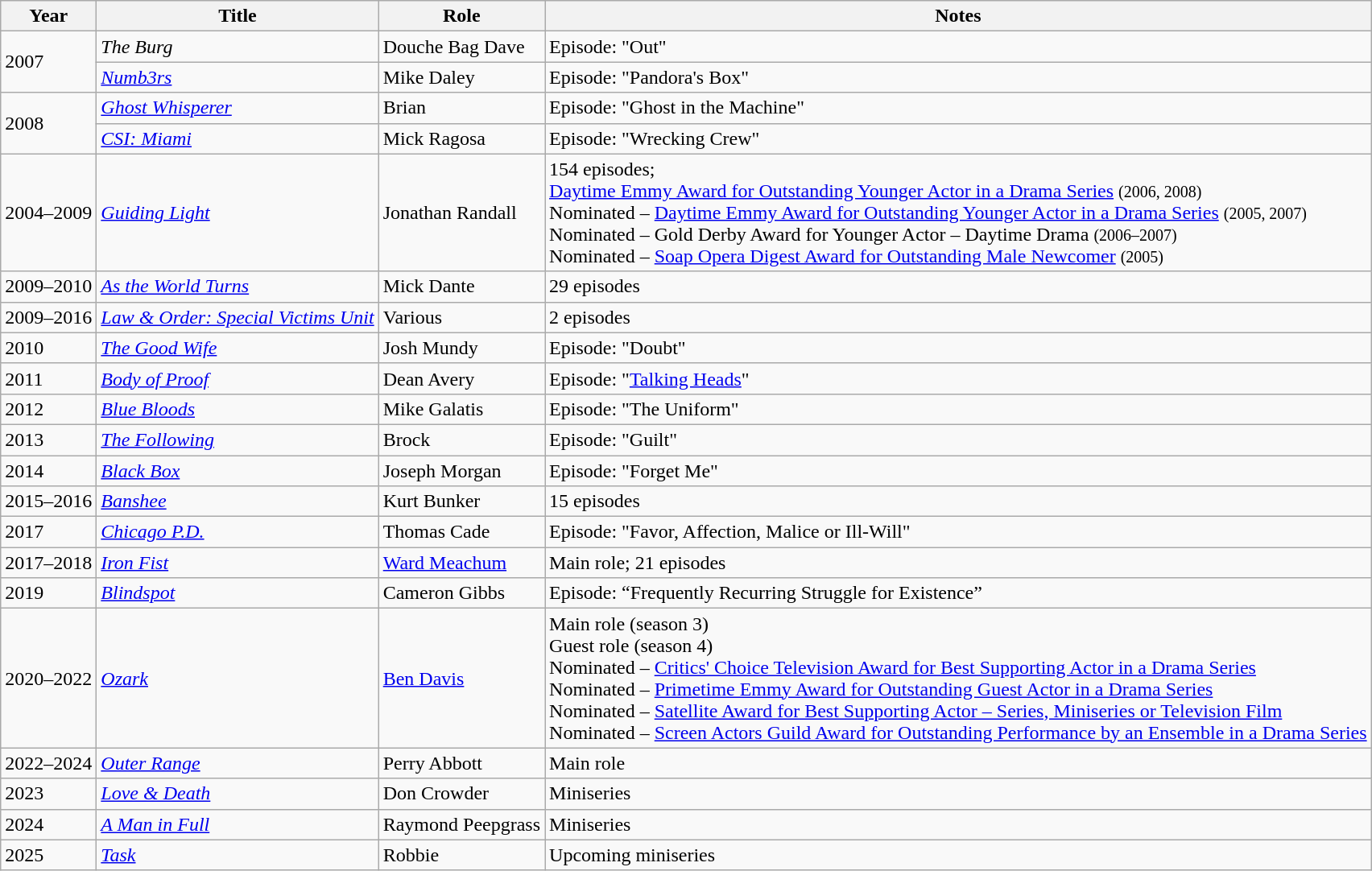<table class="wikitable sortable">
<tr>
<th>Year</th>
<th>Title</th>
<th>Role</th>
<th class="unsortable">Notes</th>
</tr>
<tr>
<td rowspan="2">2007</td>
<td><em>The Burg</em></td>
<td>Douche Bag Dave</td>
<td>Episode: "Out"</td>
</tr>
<tr>
<td><em><a href='#'>Numb3rs</a></em></td>
<td>Mike Daley</td>
<td>Episode: "Pandora's Box"</td>
</tr>
<tr>
<td rowspan="2">2008</td>
<td><em><a href='#'>Ghost Whisperer</a></em></td>
<td>Brian</td>
<td>Episode: "Ghost in the Machine"</td>
</tr>
<tr>
<td><em><a href='#'>CSI: Miami</a></em></td>
<td>Mick Ragosa</td>
<td>Episode: "Wrecking Crew"</td>
</tr>
<tr>
<td>2004–2009</td>
<td><em><a href='#'>Guiding Light</a></em></td>
<td>Jonathan Randall</td>
<td>154 episodes;<br><a href='#'>Daytime Emmy Award for Outstanding Younger Actor in a Drama Series</a> <small>(2006, 2008)</small><br>Nominated – <a href='#'>Daytime Emmy Award for Outstanding Younger Actor in a Drama Series</a> <small>(2005, 2007)</small><br>Nominated – Gold Derby Award for Younger Actor – Daytime Drama <small>(2006–2007)</small><br>Nominated – <a href='#'>Soap Opera Digest Award for Outstanding Male Newcomer</a> <small>(2005)</small></td>
</tr>
<tr>
<td>2009–2010</td>
<td><em><a href='#'>As the World Turns</a></em></td>
<td>Mick Dante</td>
<td>29 episodes</td>
</tr>
<tr>
<td>2009–2016</td>
<td><em><a href='#'>Law & Order: Special Victims Unit</a></em></td>
<td>Various</td>
<td>2 episodes</td>
</tr>
<tr>
<td>2010</td>
<td><em><a href='#'>The Good Wife</a></em></td>
<td>Josh Mundy</td>
<td>Episode: "Doubt"</td>
</tr>
<tr>
<td>2011</td>
<td><em><a href='#'>Body of Proof</a></em></td>
<td>Dean Avery</td>
<td>Episode: "<a href='#'>Talking Heads</a>"</td>
</tr>
<tr>
<td>2012</td>
<td><em><a href='#'>Blue Bloods</a></em></td>
<td>Mike Galatis</td>
<td>Episode: "The Uniform"</td>
</tr>
<tr>
<td>2013</td>
<td><em><a href='#'>The Following</a></em></td>
<td>Brock</td>
<td>Episode: "Guilt"</td>
</tr>
<tr>
<td>2014</td>
<td><em><a href='#'>Black Box</a></em></td>
<td>Joseph Morgan</td>
<td>Episode: "Forget Me"</td>
</tr>
<tr>
<td>2015–2016</td>
<td><em><a href='#'>Banshee</a></em></td>
<td>Kurt Bunker</td>
<td>15 episodes</td>
</tr>
<tr>
<td>2017</td>
<td><em><a href='#'>Chicago P.D.</a></em></td>
<td>Thomas Cade</td>
<td>Episode: "Favor, Affection, Malice or Ill-Will"</td>
</tr>
<tr>
<td>2017–2018</td>
<td><em><a href='#'>Iron Fist</a></em></td>
<td><a href='#'>Ward Meachum</a></td>
<td>Main role; 21 episodes</td>
</tr>
<tr>
<td>2019</td>
<td><em><a href='#'>Blindspot</a></em></td>
<td>Cameron Gibbs</td>
<td>Episode: “Frequently Recurring Struggle for Existence”</td>
</tr>
<tr>
<td>2020–2022</td>
<td><em><a href='#'>Ozark</a></em></td>
<td><a href='#'>Ben Davis</a></td>
<td>Main role (season 3)<br>Guest role (season 4)<br>Nominated – <a href='#'>Critics' Choice Television Award for Best Supporting Actor in a Drama Series</a><br>Nominated – <a href='#'>Primetime Emmy Award for Outstanding Guest Actor in a Drama Series</a><br>Nominated – <a href='#'>Satellite Award for Best Supporting Actor – Series, Miniseries or Television Film</a><br>Nominated – <a href='#'>Screen Actors Guild Award for Outstanding Performance by an Ensemble in a Drama Series</a></td>
</tr>
<tr>
<td>2022–2024</td>
<td><em><a href='#'>Outer Range</a></em></td>
<td>Perry Abbott</td>
<td>Main role</td>
</tr>
<tr>
<td>2023</td>
<td><em><a href='#'>Love & Death</a></em></td>
<td>Don Crowder</td>
<td>Miniseries</td>
</tr>
<tr>
<td>2024</td>
<td><em><a href='#'>A Man in Full</a></em></td>
<td>Raymond Peepgrass</td>
<td>Miniseries</td>
</tr>
<tr>
<td>2025</td>
<td><em><a href='#'>Task</a></em></td>
<td>Robbie</td>
<td>Upcoming miniseries</td>
</tr>
</table>
